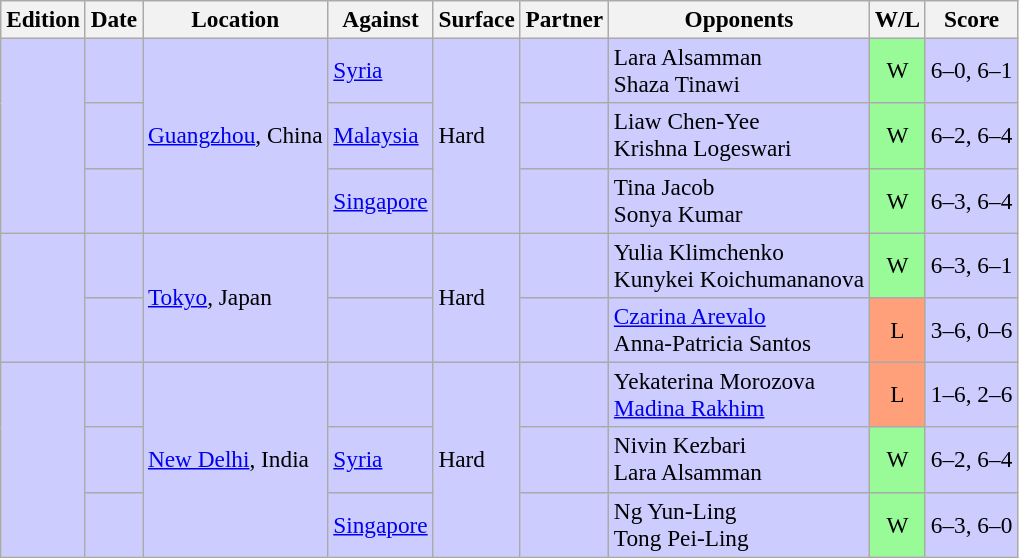<table class=wikitable style=font-size:97%>
<tr>
<th>Edition</th>
<th>Date</th>
<th>Location</th>
<th>Against</th>
<th>Surface</th>
<th>Partner</th>
<th>Opponents</th>
<th>W/L</th>
<th>Score</th>
</tr>
<tr style="background:#ccf;">
<td rowspan="3"></td>
<td></td>
<td rowspan="3"><a href='#'>Guangzhou</a>, China</td>
<td> <a href='#'>Syria</a></td>
<td rowspan="3">Hard</td>
<td> </td>
<td> Lara Alsamman <br>  Shaza Tinawi</td>
<td style="text-align:center; background:#98fb98;">W</td>
<td>6–0, 6–1</td>
</tr>
<tr style="background:#ccf;">
<td></td>
<td> <a href='#'>Malaysia</a></td>
<td> </td>
<td> Liaw Chen-Yee <br>  Krishna Logeswari</td>
<td style="text-align:center; background:#98fb98;">W</td>
<td>6–2, 6–4</td>
</tr>
<tr style="background:#ccf;">
<td></td>
<td> <a href='#'>Singapore</a></td>
<td> </td>
<td> Tina Jacob <br>  Sonya Kumar</td>
<td style="text-align:center; background:#98fb98;">W</td>
<td>6–3, 6–4</td>
</tr>
<tr style="background:#ccf;">
<td rowspan="2"></td>
<td></td>
<td rowspan="2"><a href='#'>Tokyo</a>, Japan</td>
<td> </td>
<td rowspan="2">Hard</td>
<td> </td>
<td> Yulia Klimchenko <br>  Kunykei Koichumananova</td>
<td style="text-align:center; background:#98fb98;">W</td>
<td>6–3, 6–1</td>
</tr>
<tr style="background:#ccf;">
<td></td>
<td> </td>
<td> </td>
<td> <a href='#'>Czarina Arevalo</a> <br>  Anna-Patricia Santos</td>
<td style="text-align:center; background:#ffa07a;">L</td>
<td>3–6, 0–6</td>
</tr>
<tr style="background:#ccccff;">
<td rowspan="3"></td>
<td></td>
<td rowspan="3"><a href='#'>New Delhi</a>, India</td>
<td> </td>
<td rowspan="3">Hard</td>
<td> </td>
<td> Yekaterina Morozova <br>  <a href='#'>Madina Rakhim</a></td>
<td style="text-align:center; background:#ffa07a;">L</td>
<td>1–6, 2–6</td>
</tr>
<tr style="background:#ccf;">
<td></td>
<td> <a href='#'>Syria</a></td>
<td> </td>
<td> Nivin Kezbari <br>  Lara Alsamman</td>
<td style="text-align:center; background:#98fb98;">W</td>
<td>6–2, 6–4</td>
</tr>
<tr style="background:#ccf;">
<td></td>
<td> <a href='#'>Singapore</a></td>
<td> </td>
<td> Ng Yun-Ling <br>  Tong Pei-Ling</td>
<td style="text-align:center; background:#98fb98;">W</td>
<td>6–3, 6–0</td>
</tr>
</table>
